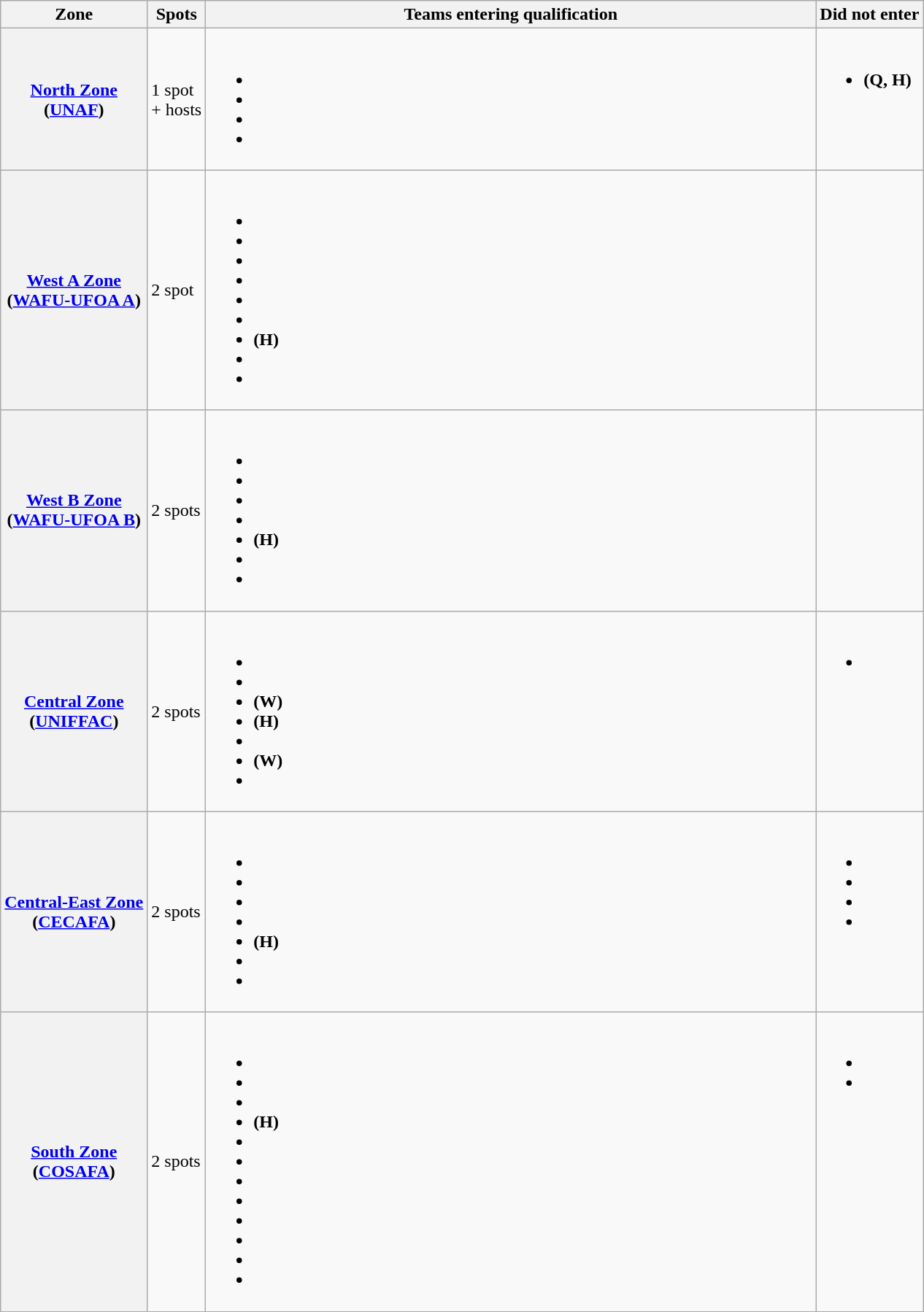<table class="wikitable">
<tr>
<th>Zone</th>
<th>Spots</th>
<th width=550>Teams entering qualification</th>
<th>Did not enter</th>
</tr>
<tr>
<th><a href='#'>North Zone</a><br>(<a href='#'>UNAF</a>)</th>
<td>1 spot<br>+ hosts</td>
<td valign=top><br><ul><li></li><li></li><li></li><li><strong></strong></li></ul></td>
<td valign=top><br><ul><li><strong></strong> <strong>(Q, H)</strong></li></ul></td>
</tr>
<tr>
<th><a href='#'>West A Zone</a><br>(<a href='#'>WAFU-UFOA A</a>)</th>
<td>2 spot</td>
<td valign=top><br><ul><li></li><li><strong></strong></li><li></li><li></li><li></li><li></li><li> <strong>(H)</strong></li><li><strong></strong></li><li></li></ul></td>
<td valign=top></td>
</tr>
<tr>
<th><a href='#'>West B Zone</a><br>(<a href='#'>WAFU-UFOA B</a>)</th>
<td>2 spots</td>
<td valign=top><br><ul><li><strong></strong></li><li></li><li></li><li></li><li> <strong>(H)</strong></li><li><strong></strong></li><li></li></ul></td>
<td valign=top></td>
</tr>
<tr>
<th><a href='#'>Central Zone</a><br>(<a href='#'>UNIFFAC</a>)</th>
<td>2 spots</td>
<td valign=top><br><ul><li></li><li><strong></strong></li><li> <strong>(W)</strong></li><li><strong> (H)</strong></li><li></li><li> <strong>(W)</strong></li><li></li></ul></td>
<td valign=top><br><ul><li></li></ul></td>
</tr>
<tr>
<th><a href='#'>Central-East Zone</a><br>(<a href='#'>CECAFA</a>)</th>
<td>2 spots</td>
<td valign=top><br><ul><li></li><li></li><li></li><li><strong></strong></li><li> <strong>(H)</strong></li><li></li><li><strong></strong></li></ul></td>
<td valign=top><br><ul><li></li><li></li><li></li><li></li></ul></td>
</tr>
<tr>
<th><a href='#'>South Zone</a><br>(<a href='#'>COSAFA</a>)</th>
<td>2 spots</td>
<td valign=top><br><ul><li></li><li></li><li></li><li> <strong>(H)</strong></li><li></li><li></li><li></li><li><strong></strong></li><li></li><li></li><li></li><li><strong></strong></li></ul></td>
<td valign=top><br><ul><li></li><li></li></ul></td>
</tr>
</table>
